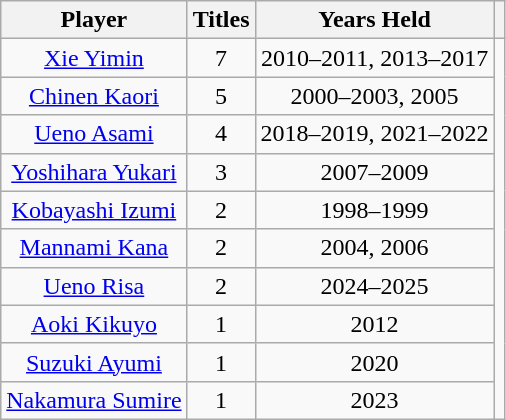<table class="wikitable sortable mw-collapsible mw-collapsed" style="text-align: center;">
<tr>
<th>Player</th>
<th>Titles</th>
<th>Years Held</th>
<th></th>
</tr>
<tr>
<td><a href='#'>Xie Yimin</a></td>
<td>7</td>
<td>2010–2011, 2013–2017</td>
</tr>
<tr>
<td><a href='#'>Chinen Kaori</a></td>
<td>5</td>
<td>2000–2003, 2005</td>
</tr>
<tr>
<td><a href='#'>Ueno Asami</a></td>
<td>4</td>
<td>2018–2019, 2021–2022</td>
</tr>
<tr>
<td><a href='#'>Yoshihara Yukari</a></td>
<td>3</td>
<td>2007–2009</td>
</tr>
<tr>
<td><a href='#'>Kobayashi Izumi</a></td>
<td>2</td>
<td>1998–1999</td>
</tr>
<tr>
<td><a href='#'>Mannami Kana</a></td>
<td>2</td>
<td>2004, 2006</td>
</tr>
<tr>
<td><a href='#'>Ueno Risa</a></td>
<td>2</td>
<td>2024–2025</td>
</tr>
<tr>
<td><a href='#'>Aoki Kikuyo</a></td>
<td>1</td>
<td>2012</td>
</tr>
<tr>
<td><a href='#'>Suzuki Ayumi</a></td>
<td>1</td>
<td>2020</td>
</tr>
<tr>
<td><a href='#'>Nakamura Sumire</a></td>
<td>1</td>
<td>2023</td>
</tr>
</table>
